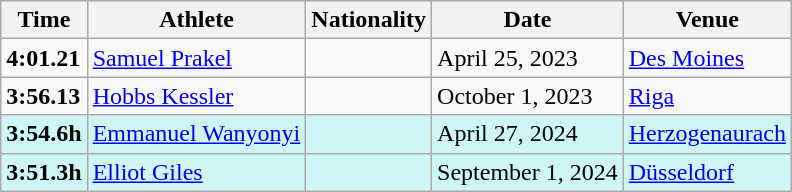<table class="wikitable">
<tr>
<th>Time</th>
<th>Athlete</th>
<th>Nationality</th>
<th>Date</th>
<th>Venue</th>
</tr>
<tr>
<td><strong>4:01.21</strong></td>
<td><a href='#'>Samuel Prakel</a></td>
<td></td>
<td>April 25, 2023</td>
<td><a href='#'>Des Moines</a></td>
</tr>
<tr>
<td><strong>3:56.13</strong></td>
<td><a href='#'>Hobbs Kessler</a></td>
<td></td>
<td>October 1, 2023</td>
<td><a href='#'>Riga</a></td>
</tr>
<tr bgcolor="#CEF6F5">
<td><strong>3:54.6h</strong></td>
<td><a href='#'>Emmanuel Wanyonyi</a></td>
<td></td>
<td>April 27, 2024</td>
<td><a href='#'>Herzogenaurach</a></td>
</tr>
<tr bgcolor="#CEF6F5">
<td><strong>3:51.3h</strong></td>
<td><a href='#'>Elliot Giles</a></td>
<td></td>
<td>September 1, 2024</td>
<td><a href='#'>Düsseldorf</a></td>
</tr>
</table>
